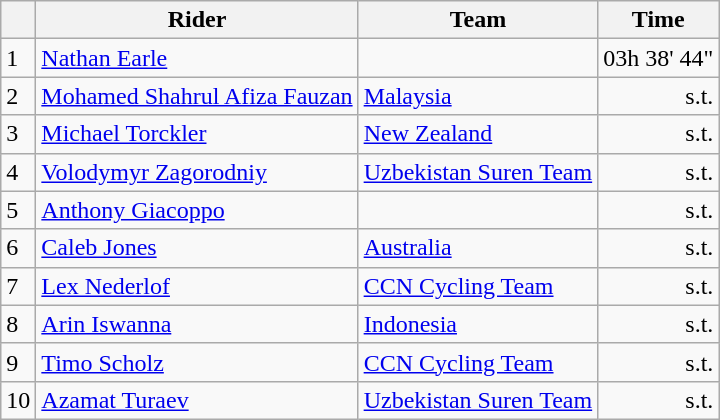<table class=wikitable>
<tr>
<th></th>
<th>Rider</th>
<th>Team</th>
<th>Time</th>
</tr>
<tr>
<td>1</td>
<td> <a href='#'>Nathan Earle</a></td>
<td></td>
<td align=right>03h 38' 44"</td>
</tr>
<tr>
<td>2</td>
<td> <a href='#'>Mohamed Shahrul Afiza Fauzan</a></td>
<td><a href='#'>Malaysia</a></td>
<td align=right>s.t.</td>
</tr>
<tr>
<td>3</td>
<td> <a href='#'>Michael Torckler</a></td>
<td><a href='#'>New Zealand</a></td>
<td align=right>s.t.</td>
</tr>
<tr>
<td>4</td>
<td> <a href='#'>Volodymyr Zagorodniy</a></td>
<td><a href='#'>Uzbekistan Suren Team</a></td>
<td align=right>s.t.</td>
</tr>
<tr>
<td>5</td>
<td> <a href='#'>Anthony Giacoppo</a></td>
<td></td>
<td align=right>s.t.</td>
</tr>
<tr>
<td>6</td>
<td> <a href='#'>Caleb Jones</a></td>
<td><a href='#'>Australia</a></td>
<td align=right>s.t.</td>
</tr>
<tr>
<td>7</td>
<td> <a href='#'>Lex Nederlof</a></td>
<td><a href='#'>CCN Cycling Team</a></td>
<td align=right>s.t.</td>
</tr>
<tr>
<td>8</td>
<td> <a href='#'>Arin Iswanna</a></td>
<td><a href='#'>Indonesia</a></td>
<td align=right>s.t.</td>
</tr>
<tr>
<td>9</td>
<td> <a href='#'>Timo Scholz</a></td>
<td><a href='#'>CCN Cycling Team</a></td>
<td align=right>s.t.</td>
</tr>
<tr>
<td>10</td>
<td> <a href='#'>Azamat Turaev</a></td>
<td><a href='#'>Uzbekistan Suren Team</a></td>
<td align=right>s.t.</td>
</tr>
</table>
